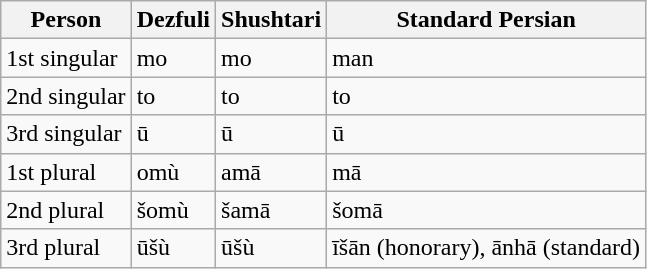<table class="wikitable">
<tr>
<th>Person</th>
<th>Dezfuli</th>
<th>Shushtari</th>
<th>Standard Persian</th>
</tr>
<tr>
<td>1st singular</td>
<td>mo</td>
<td>mo</td>
<td>man</td>
</tr>
<tr>
<td>2nd singular</td>
<td>to</td>
<td>to</td>
<td>to</td>
</tr>
<tr>
<td>3rd singular</td>
<td>ū</td>
<td>ū</td>
<td>ū</td>
</tr>
<tr>
<td>1st plural</td>
<td>omù</td>
<td>amā</td>
<td>mā</td>
</tr>
<tr>
<td>2nd plural</td>
<td>šomù</td>
<td>šamā</td>
<td>šomā</td>
</tr>
<tr>
<td>3rd plural</td>
<td>ūšù</td>
<td>ūšù</td>
<td>īšān (honorary), ānhā (standard)</td>
</tr>
</table>
